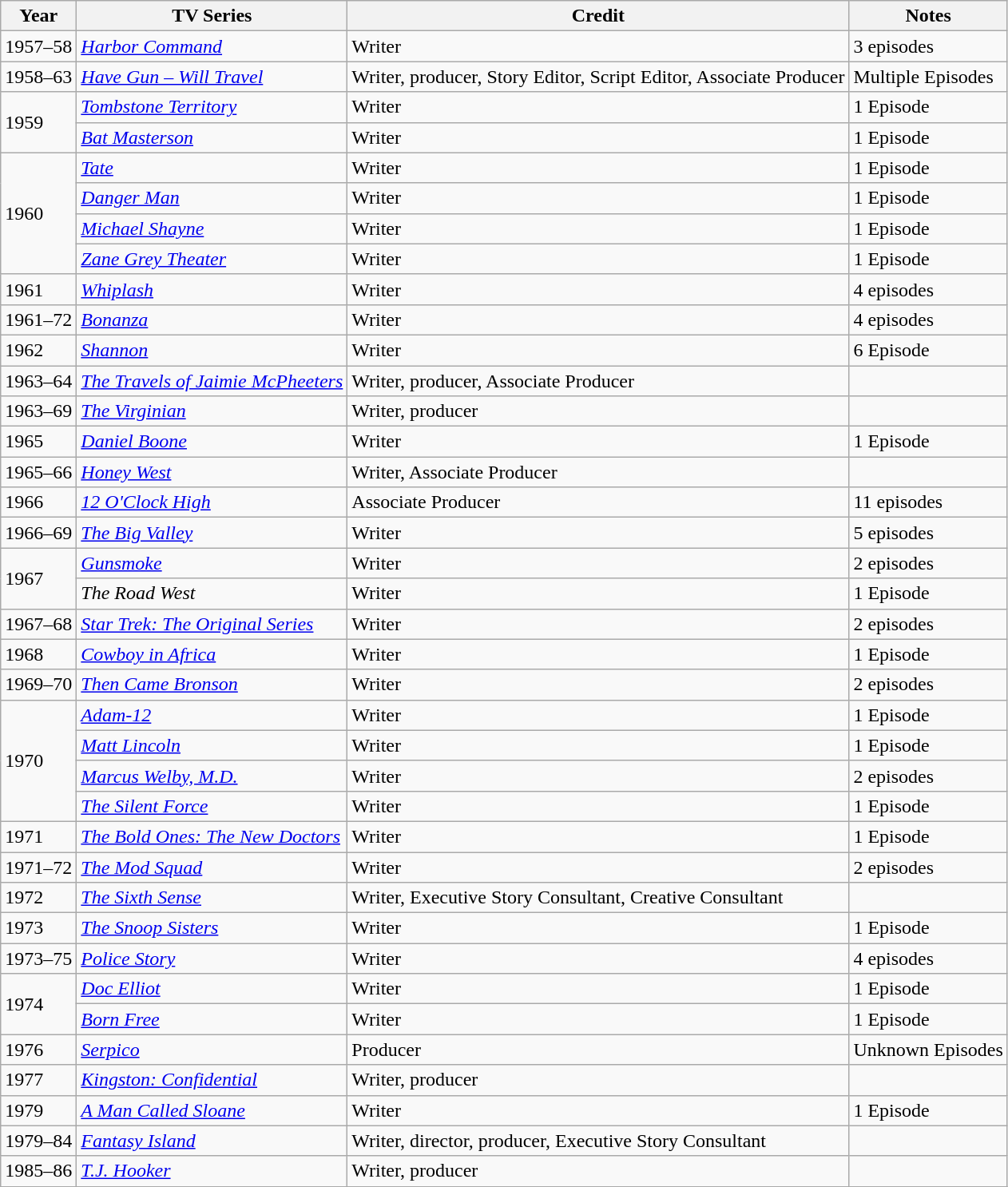<table class="wikitable">
<tr>
<th>Year</th>
<th>TV Series</th>
<th>Credit</th>
<th>Notes</th>
</tr>
<tr>
<td>1957–58</td>
<td><em><a href='#'>Harbor Command</a></em></td>
<td>Writer</td>
<td>3 episodes</td>
</tr>
<tr>
<td>1958–63</td>
<td><em><a href='#'>Have Gun – Will Travel</a></em></td>
<td>Writer, producer, Story Editor, Script Editor, Associate Producer</td>
<td>Multiple Episodes</td>
</tr>
<tr>
<td rowspan=2>1959</td>
<td><em><a href='#'>Tombstone Territory</a></em></td>
<td>Writer</td>
<td>1 Episode</td>
</tr>
<tr>
<td><em><a href='#'>Bat Masterson</a></em></td>
<td>Writer</td>
<td>1 Episode</td>
</tr>
<tr>
<td rowspan=4>1960</td>
<td><em><a href='#'>Tate</a></em></td>
<td>Writer</td>
<td>1 Episode</td>
</tr>
<tr>
<td><em><a href='#'>Danger Man</a></em></td>
<td>Writer</td>
<td>1 Episode</td>
</tr>
<tr>
<td><em><a href='#'>Michael Shayne</a></em></td>
<td>Writer</td>
<td>1 Episode</td>
</tr>
<tr>
<td><em><a href='#'>Zane Grey Theater</a></em></td>
<td>Writer</td>
<td>1 Episode</td>
</tr>
<tr>
<td>1961</td>
<td><em><a href='#'>Whiplash</a></em></td>
<td>Writer</td>
<td>4 episodes</td>
</tr>
<tr>
<td>1961–72</td>
<td><em><a href='#'>Bonanza</a></em></td>
<td>Writer</td>
<td>4 episodes</td>
</tr>
<tr>
<td>1962</td>
<td><em><a href='#'>Shannon</a></em></td>
<td>Writer</td>
<td>6 Episode</td>
</tr>
<tr>
<td>1963–64</td>
<td><em><a href='#'>The Travels of Jaimie McPheeters</a></em></td>
<td>Writer, producer, Associate Producer</td>
<td></td>
</tr>
<tr>
<td>1963–69</td>
<td><em><a href='#'>The Virginian</a></em></td>
<td>Writer, producer</td>
<td></td>
</tr>
<tr>
<td>1965</td>
<td><em><a href='#'>Daniel Boone</a></em></td>
<td>Writer</td>
<td>1 Episode</td>
</tr>
<tr>
<td>1965–66</td>
<td><em><a href='#'>Honey West</a></em></td>
<td>Writer, Associate Producer</td>
<td></td>
</tr>
<tr>
<td>1966</td>
<td><em><a href='#'>12 O'Clock High</a></em></td>
<td>Associate Producer</td>
<td>11 episodes</td>
</tr>
<tr>
<td>1966–69</td>
<td><em><a href='#'>The Big Valley</a></em></td>
<td>Writer</td>
<td>5 episodes</td>
</tr>
<tr>
<td rowspan=2>1967</td>
<td><em><a href='#'>Gunsmoke</a></em></td>
<td>Writer</td>
<td>2 episodes</td>
</tr>
<tr>
<td><em>The Road West</em></td>
<td>Writer</td>
<td>1 Episode</td>
</tr>
<tr>
<td>1967–68</td>
<td><em><a href='#'>Star Trek: The Original Series</a></em></td>
<td>Writer</td>
<td>2 episodes</td>
</tr>
<tr>
<td>1968</td>
<td><em><a href='#'>Cowboy in Africa</a></em></td>
<td>Writer</td>
<td>1 Episode</td>
</tr>
<tr>
<td>1969–70</td>
<td><em><a href='#'>Then Came Bronson</a></em></td>
<td>Writer</td>
<td>2 episodes</td>
</tr>
<tr>
<td rowspan=4>1970</td>
<td><em><a href='#'>Adam-12</a></em></td>
<td>Writer</td>
<td>1 Episode</td>
</tr>
<tr>
<td><em><a href='#'>Matt Lincoln</a></em></td>
<td>Writer</td>
<td>1 Episode</td>
</tr>
<tr>
<td><em><a href='#'>Marcus Welby, M.D.</a></em></td>
<td>Writer</td>
<td>2 episodes</td>
</tr>
<tr>
<td><em><a href='#'>The Silent Force</a></em></td>
<td>Writer</td>
<td>1 Episode</td>
</tr>
<tr>
<td>1971</td>
<td><em><a href='#'>The Bold Ones: The New Doctors</a></em></td>
<td>Writer</td>
<td>1 Episode</td>
</tr>
<tr>
<td>1971–72</td>
<td><em><a href='#'>The Mod Squad</a></em></td>
<td>Writer</td>
<td>2 episodes</td>
</tr>
<tr>
<td>1972</td>
<td><em><a href='#'>The Sixth Sense</a></em></td>
<td>Writer, Executive Story Consultant, Creative Consultant</td>
<td></td>
</tr>
<tr>
<td>1973</td>
<td><em><a href='#'>The Snoop Sisters</a></em></td>
<td>Writer</td>
<td>1 Episode</td>
</tr>
<tr>
<td>1973–75</td>
<td><em><a href='#'>Police Story</a></em></td>
<td>Writer</td>
<td>4 episodes</td>
</tr>
<tr>
<td rowspan=2>1974</td>
<td><em><a href='#'>Doc Elliot</a></em></td>
<td>Writer</td>
<td>1 Episode</td>
</tr>
<tr>
<td><em><a href='#'>Born Free</a></em></td>
<td>Writer</td>
<td>1 Episode</td>
</tr>
<tr>
<td>1976</td>
<td><em><a href='#'>Serpico</a></em></td>
<td>Producer</td>
<td>Unknown Episodes</td>
</tr>
<tr>
<td>1977</td>
<td><em><a href='#'>Kingston: Confidential</a></em></td>
<td>Writer, producer</td>
<td></td>
</tr>
<tr>
<td>1979</td>
<td><em><a href='#'>A Man Called Sloane</a></em></td>
<td>Writer</td>
<td>1 Episode</td>
</tr>
<tr>
<td>1979–84</td>
<td><em><a href='#'>Fantasy Island</a></em></td>
<td>Writer, director, producer, Executive Story Consultant</td>
<td></td>
</tr>
<tr>
<td>1985–86</td>
<td><em><a href='#'>T.J. Hooker</a></em></td>
<td>Writer, producer</td>
<td></td>
</tr>
<tr>
</tr>
</table>
